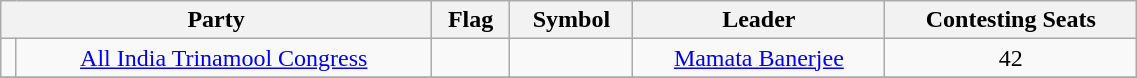<table class="wikitable" width="60%" style="text-align:center">
<tr>
<th colspan="2">Party</th>
<th>Flag</th>
<th>Symbol</th>
<th>Leader</th>
<th>Contesting Seats</th>
</tr>
<tr>
<td></td>
<td><a href='#'>All India Trinamool Congress</a></td>
<td></td>
<td></td>
<td><a href='#'>Mamata Banerjee</a></td>
<td>42</td>
</tr>
<tr>
</tr>
</table>
